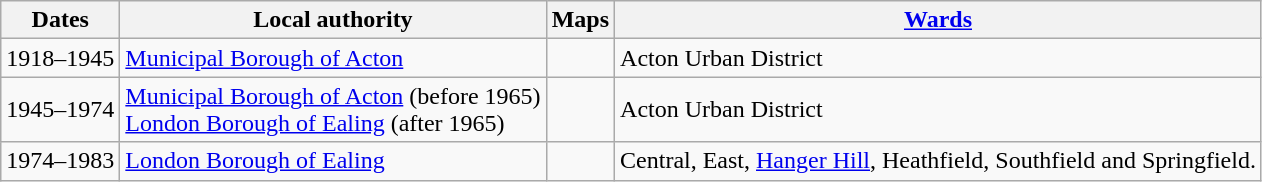<table class=wikitable>
<tr>
<th>Dates</th>
<th>Local authority</th>
<th>Maps</th>
<th><a href='#'>Wards</a></th>
</tr>
<tr>
<td>1918–1945</td>
<td><a href='#'>Municipal Borough of Acton</a></td>
<td></td>
<td>Acton Urban District</td>
</tr>
<tr>
<td>1945–1974</td>
<td><a href='#'>Municipal Borough of Acton</a> (before 1965)<br><a href='#'>London Borough of Ealing</a> (after 1965)</td>
<td></td>
<td>Acton Urban District</td>
</tr>
<tr>
<td>1974–1983</td>
<td><a href='#'>London Borough of Ealing</a></td>
<td></td>
<td>Central, East, <a href='#'>Hanger Hill</a>, Heathfield, Southfield and Springfield.</td>
</tr>
</table>
